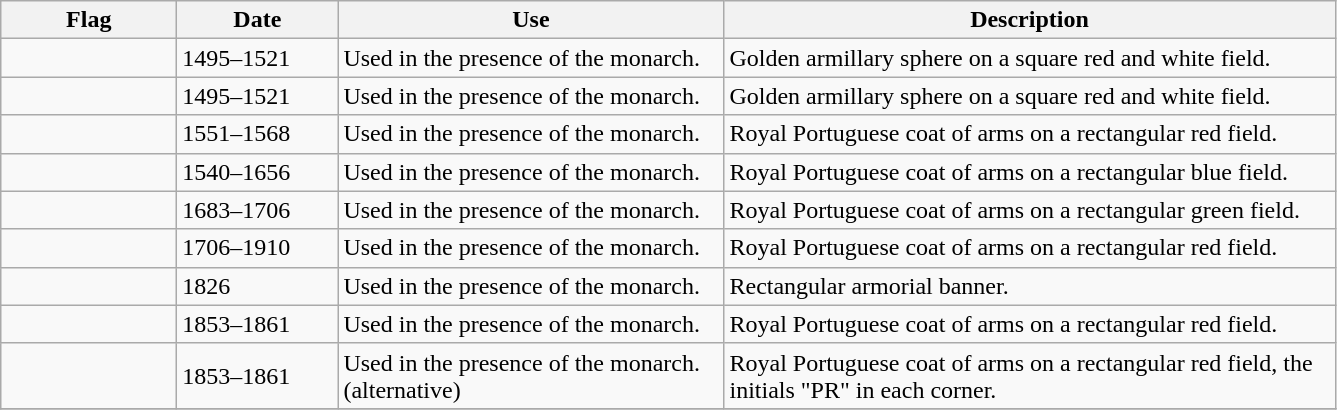<table class="wikitable">
<tr>
<th width="110">Flag</th>
<th width="100">Date</th>
<th width="250">Use</th>
<th width="400">Description</th>
</tr>
<tr>
<td></td>
<td>1495–1521</td>
<td>Used in the presence of the monarch.</td>
<td>Golden armillary sphere on a square red and white field.</td>
</tr>
<tr>
<td></td>
<td>1495–1521</td>
<td>Used in the presence of the monarch.</td>
<td>Golden armillary sphere on a square red and white field.</td>
</tr>
<tr>
<td></td>
<td>1551–1568</td>
<td>Used in the presence of the monarch.</td>
<td>Royal Portuguese coat of arms on a rectangular red field.</td>
</tr>
<tr>
<td></td>
<td>1540–1656</td>
<td>Used in the presence of the monarch.</td>
<td>Royal Portuguese coat of arms on a rectangular blue field.</td>
</tr>
<tr>
<td></td>
<td>1683–1706</td>
<td>Used in the presence of the monarch.</td>
<td>Royal Portuguese coat of arms on a rectangular green field.</td>
</tr>
<tr>
<td></td>
<td>1706–1910</td>
<td>Used in the presence of the monarch.</td>
<td>Royal Portuguese coat of arms on a rectangular red field.</td>
</tr>
<tr>
<td></td>
<td>1826</td>
<td>Used in the presence of the monarch.</td>
<td>Rectangular armorial banner.</td>
</tr>
<tr>
<td></td>
<td>1853–1861</td>
<td>Used in the presence of the monarch.</td>
<td>Royal Portuguese coat of arms on a rectangular red field.</td>
</tr>
<tr>
<td></td>
<td>1853–1861</td>
<td>Used in the presence of the monarch. (alternative)</td>
<td>Royal Portuguese coat of arms on a rectangular red field, the initials "PR" in each corner.</td>
</tr>
<tr>
</tr>
</table>
